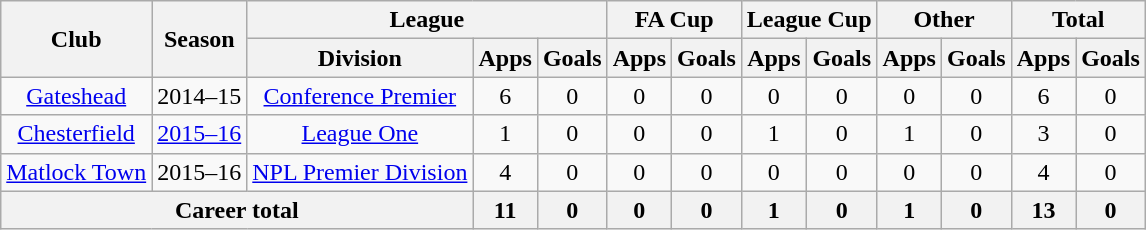<table class="wikitable" style="text-align: center;">
<tr>
<th rowspan="2">Club</th>
<th rowspan="2">Season</th>
<th colspan="3">League</th>
<th colspan="2">FA Cup</th>
<th colspan="2">League Cup</th>
<th colspan="2">Other</th>
<th colspan="2">Total</th>
</tr>
<tr>
<th>Division</th>
<th>Apps</th>
<th>Goals</th>
<th>Apps</th>
<th>Goals</th>
<th>Apps</th>
<th>Goals</th>
<th>Apps</th>
<th>Goals</th>
<th>Apps</th>
<th>Goals</th>
</tr>
<tr>
<td><a href='#'>Gateshead</a></td>
<td>2014–15</td>
<td><a href='#'>Conference Premier</a></td>
<td>6</td>
<td>0</td>
<td>0</td>
<td>0</td>
<td>0</td>
<td>0</td>
<td>0</td>
<td>0</td>
<td>6</td>
<td>0</td>
</tr>
<tr>
<td><a href='#'>Chesterfield</a></td>
<td><a href='#'>2015–16</a></td>
<td><a href='#'>League One</a></td>
<td>1</td>
<td>0</td>
<td>0</td>
<td>0</td>
<td>1</td>
<td>0</td>
<td>1</td>
<td>0</td>
<td>3</td>
<td>0</td>
</tr>
<tr>
<td><a href='#'>Matlock Town</a></td>
<td>2015–16</td>
<td><a href='#'>NPL Premier Division</a></td>
<td>4</td>
<td>0</td>
<td>0</td>
<td>0</td>
<td>0</td>
<td>0</td>
<td>0</td>
<td>0</td>
<td>4</td>
<td>0</td>
</tr>
<tr>
<th colspan="3">Career total</th>
<th>11</th>
<th>0</th>
<th>0</th>
<th>0</th>
<th>1</th>
<th>0</th>
<th>1</th>
<th>0</th>
<th>13</th>
<th>0</th>
</tr>
</table>
